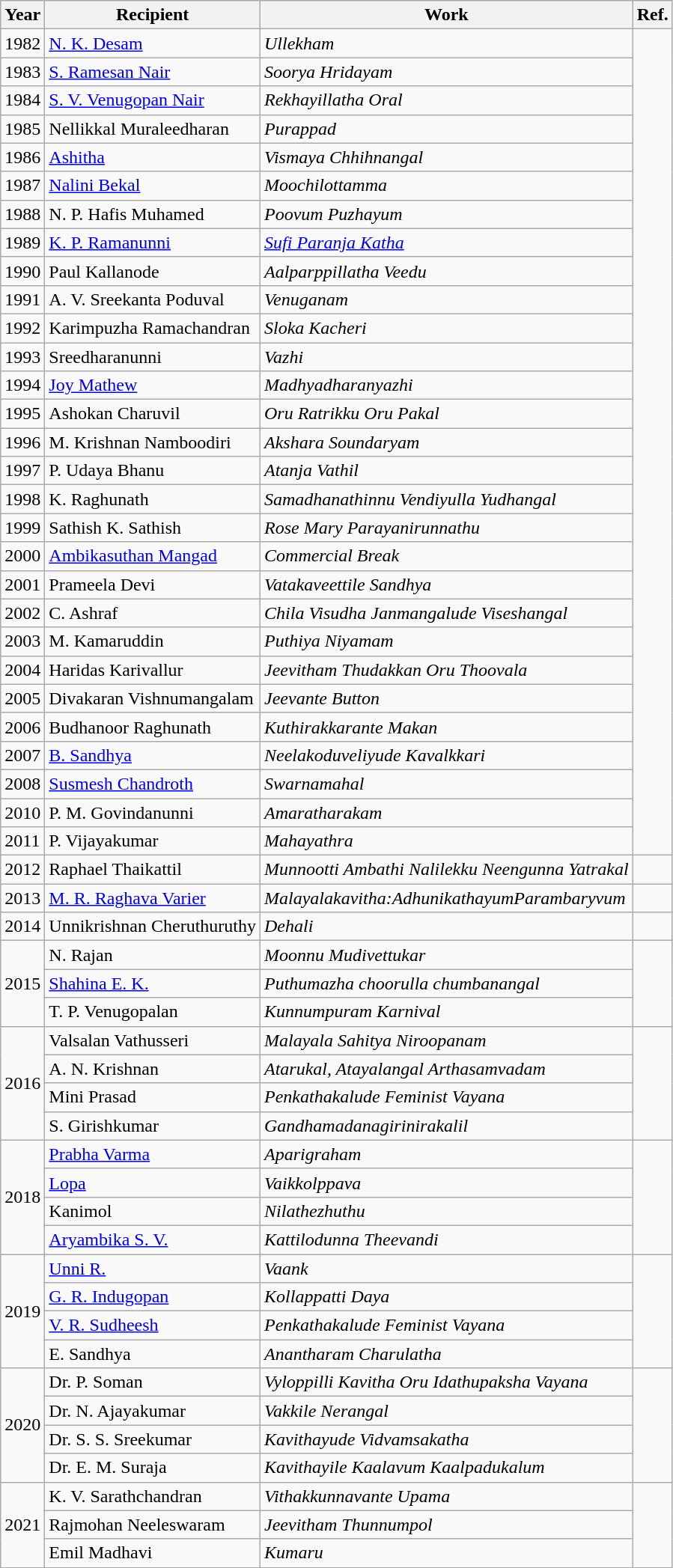<table class="wikitable">
<tr>
<th>Year</th>
<th>Recipient</th>
<th>Work</th>
<th>Ref.</th>
</tr>
<tr>
<td>1982</td>
<td><a href='#'>N. K. Desam</a></td>
<td><em>Ullekham</em></td>
<td rowspan=29></td>
</tr>
<tr>
<td>1983</td>
<td><a href='#'>S. Ramesan Nair</a></td>
<td><em>Soorya Hridayam</em></td>
</tr>
<tr>
<td>1984</td>
<td><a href='#'>S. V. Venugopan Nair</a></td>
<td><em>Rekhayillatha Oral</em></td>
</tr>
<tr>
<td>1985</td>
<td>Nellikkal Muraleedharan</td>
<td><em>Purappad</em></td>
</tr>
<tr>
<td>1986</td>
<td><a href='#'>Ashitha</a></td>
<td><em>Vismaya Chhihnangal</em></td>
</tr>
<tr>
<td>1987</td>
<td><a href='#'>Nalini Bekal</a></td>
<td><em>Moochilottamma</em></td>
</tr>
<tr>
<td>1988</td>
<td>N. P. Hafis Muhamed</td>
<td><em>Poovum Puzhayum</em></td>
</tr>
<tr>
<td>1989</td>
<td><a href='#'>K. P. Ramanunni</a></td>
<td><em><a href='#'>Sufi Paranja Katha</a></em></td>
</tr>
<tr>
<td>1990</td>
<td>Paul Kallanode</td>
<td><em>Aalparppillatha Veedu</em></td>
</tr>
<tr>
<td>1991</td>
<td>A. V. Sreekanta Poduval</td>
<td><em>Venuganam </em></td>
</tr>
<tr>
<td>1992</td>
<td>Karimpuzha Ramachandran</td>
<td><em>Sloka Kacheri</em></td>
</tr>
<tr>
<td>1993</td>
<td>Sreedharanunni</td>
<td><em>Vazhi </em></td>
</tr>
<tr>
<td>1994</td>
<td><a href='#'>Joy Mathew</a></td>
<td><em>Madhyadharanyazhi</em></td>
</tr>
<tr>
<td>1995</td>
<td>Ashokan Charuvil</td>
<td><em>Oru Ratrikku Oru Pakal</em></td>
</tr>
<tr>
<td>1996</td>
<td>M. Krishnan Namboodiri</td>
<td><em>Akshara Soundaryam</em></td>
</tr>
<tr>
<td>1997</td>
<td>P. Udaya Bhanu</td>
<td><em>Atanja Vathil</em></td>
</tr>
<tr>
<td>1998</td>
<td>K. Raghunath</td>
<td><em>Samadhanathinnu Vendiyulla Yudhangal</em></td>
</tr>
<tr>
<td>1999</td>
<td>Sathish K. Sathish</td>
<td><em>Rose Mary Parayanirunnathu</em></td>
</tr>
<tr>
<td>2000</td>
<td><a href='#'>Ambikasuthan Mangad</a></td>
<td><em>Commercial Break</em></td>
</tr>
<tr>
<td>2001</td>
<td>Prameela Devi</td>
<td><em>Vatakaveettile Sandhya</em></td>
</tr>
<tr>
<td>2002</td>
<td>C. Ashraf</td>
<td><em>Chila Visudha Janmangalude Viseshangal</em></td>
</tr>
<tr>
<td>2003</td>
<td>M. Kamaruddin</td>
<td><em>Puthiya Niyamam</em></td>
</tr>
<tr>
<td>2004</td>
<td>Haridas Karivallur</td>
<td><em>Jeevitham Thudakkan Oru Thoovala</em></td>
</tr>
<tr>
<td>2005</td>
<td>Divakaran Vishnumangalam</td>
<td><em>Jeevante Button</em></td>
</tr>
<tr>
<td>2006</td>
<td>Budhanoor Raghunath</td>
<td><em>Kuthirakkarante Makan</em></td>
</tr>
<tr>
<td>2007</td>
<td><a href='#'>B. Sandhya</a></td>
<td><em>Neelakoduveliyude Kavalkkari</em></td>
</tr>
<tr>
<td>2008</td>
<td><a href='#'>Susmesh Chandroth</a></td>
<td><em>Swarnamahal</em></td>
</tr>
<tr>
<td>2010</td>
<td>P. M. Govindanunni</td>
<td><em>Amaratharakam</em></td>
</tr>
<tr>
<td>2011</td>
<td>P. Vijayakumar</td>
<td><em>Mahayathra</em></td>
</tr>
<tr>
<td>2012</td>
<td>Raphael Thaikattil</td>
<td><em>Munnootti Ambathi Nalilekku Neengunna Yatrakal</em></td>
<td></td>
</tr>
<tr>
<td>2013</td>
<td><a href='#'>M. R. Raghava Varier</a></td>
<td><em>Malayalakavitha:AdhunikathayumParambaryvum</em></td>
<td></td>
</tr>
<tr>
<td>2014</td>
<td>Unnikrishnan Cheruthuruthy</td>
<td><em>Dehali</em></td>
<td></td>
</tr>
<tr>
<td rowspan="3">2015</td>
<td>N. Rajan</td>
<td><em>Moonnu Mudivettukar</em></td>
<td rowspan="3"></td>
</tr>
<tr>
<td><a href='#'>Shahina E. K.</a></td>
<td><em>Puthumazha choorulla chumbanangal</em></td>
</tr>
<tr>
<td>T. P. Venugopalan</td>
<td><em>Kunnumpuram Karnival</em></td>
</tr>
<tr>
<td rowspan="4">2016</td>
<td>Valsalan Vathusseri</td>
<td><em>Malayala Sahitya Niroopanam</em></td>
<td rowspan="4"></td>
</tr>
<tr>
<td>A. N. Krishnan</td>
<td><em>Atarukal, Atayalangal Arthasamvadam</em></td>
</tr>
<tr>
<td>Mini Prasad</td>
<td><em>Penkathakalude Feminist Vayana</em></td>
</tr>
<tr>
<td>S. Girishkumar</td>
<td><em>Gandhamadanagirinirakalil</em></td>
</tr>
<tr>
<td rowspan="4">2018</td>
<td><a href='#'>Prabha Varma</a></td>
<td><em>Aparigraham</em></td>
<td rowspan="4"></td>
</tr>
<tr>
<td><a href='#'>Lopa</a></td>
<td><em>Vaikkolppava</em></td>
</tr>
<tr>
<td>Kanimol</td>
<td><em>Nilathezhuthu</em></td>
</tr>
<tr>
<td><a href='#'>Aryambika S. V.</a></td>
<td><em>Kattilodunna Theevandi</em></td>
</tr>
<tr>
<td rowspan="4">2019</td>
<td><a href='#'>Unni R.</a></td>
<td><em>Vaank</em></td>
<td rowspan="4"></td>
</tr>
<tr>
<td><a href='#'>G. R. Indugopan</a></td>
<td><em>Kollappatti Daya</em></td>
</tr>
<tr>
<td><a href='#'>V. R. Sudheesh</a></td>
<td><em>Penkathakalude Feminist Vayana</em></td>
</tr>
<tr>
<td>E. Sandhya</td>
<td><em>Anantharam Charulatha</em></td>
</tr>
<tr>
<td rowspan="4">2020</td>
<td>Dr. P. Soman</td>
<td><em>Vyloppilli Kavitha Oru Idathupaksha Vayana</em></td>
<td rowspan="4"></td>
</tr>
<tr>
<td>Dr. N. Ajayakumar</td>
<td><em>Vakkile Nerangal</em></td>
</tr>
<tr>
<td>Dr. S. S. Sreekumar</td>
<td><em>Kavithayude Vidvamsakatha</em></td>
</tr>
<tr>
<td>Dr. E. M. Suraja</td>
<td><em>Kavithayile Kaalavum Kaalpadukalum</em></td>
</tr>
<tr>
<td rowspan="3">2021</td>
<td>K. V. Sarathchandran</td>
<td><em>Vithakkunnavante Upama</em></td>
<td rowspan="3"></td>
</tr>
<tr>
<td>Rajmohan Neeleswaram</td>
<td><em>Jeevitham Thunnumpol</em></td>
</tr>
<tr>
<td>Emil Madhavi</td>
<td><em>Kumaru</em></td>
</tr>
</table>
